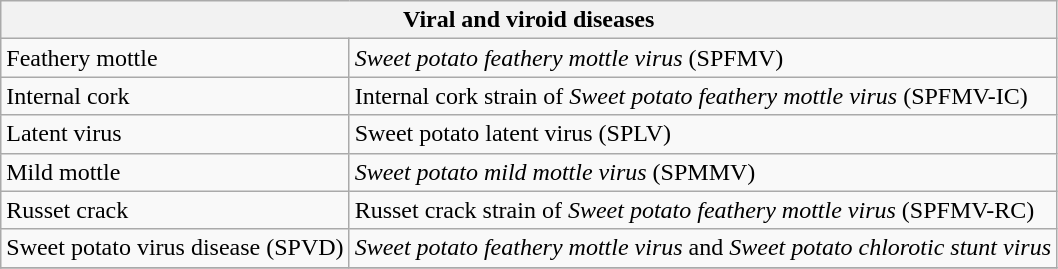<table class="wikitable">
<tr>
<th colspan=2>Viral and viroid diseases</th>
</tr>
<tr>
<td>Feathery mottle</td>
<td><em>Sweet potato feathery mottle virus</em> (SPFMV)</td>
</tr>
<tr>
<td>Internal cork</td>
<td>Internal cork strain of <em>Sweet potato feathery mottle virus</em> (SPFMV-IC)</td>
</tr>
<tr>
<td>Latent virus</td>
<td>Sweet potato latent virus (SPLV)</td>
</tr>
<tr>
<td>Mild mottle</td>
<td><em>Sweet potato mild mottle virus</em> (SPMMV)</td>
</tr>
<tr>
<td>Russet crack</td>
<td>Russet crack strain of <em>Sweet potato feathery mottle virus</em> (SPFMV-RC)</td>
</tr>
<tr>
<td>Sweet potato virus disease (SPVD)</td>
<td><em>Sweet potato feathery mottle virus</em> and <em>Sweet potato chlorotic stunt virus</em> </td>
</tr>
<tr>
</tr>
</table>
